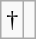<table class="wikitable">
<tr>
<td>†</td>
<td></td>
</tr>
</table>
